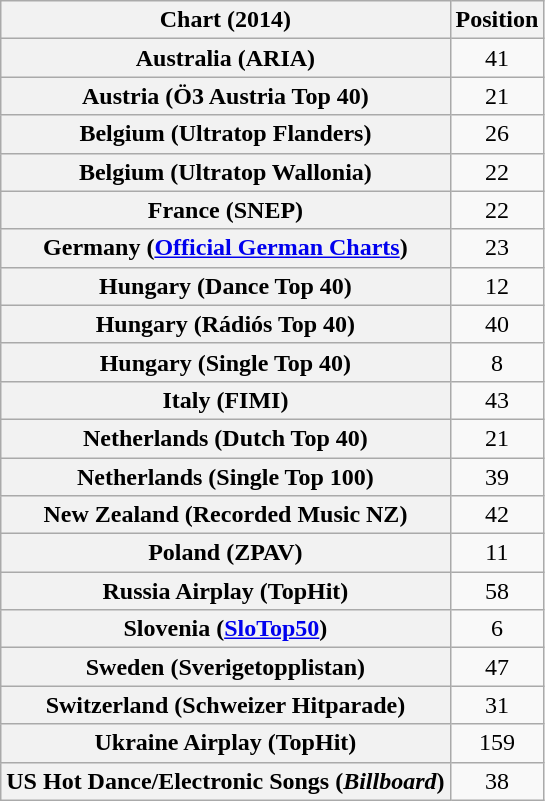<table class="wikitable sortable plainrowheaders " style="text-align:center">
<tr>
<th scope="col">Chart (2014)</th>
<th scope="col">Position</th>
</tr>
<tr>
<th scope="row">Australia (ARIA)</th>
<td>41</td>
</tr>
<tr>
<th scope="row">Austria (Ö3 Austria Top 40)</th>
<td>21</td>
</tr>
<tr>
<th scope="row">Belgium (Ultratop Flanders)</th>
<td>26</td>
</tr>
<tr>
<th scope="row">Belgium (Ultratop Wallonia)</th>
<td>22</td>
</tr>
<tr>
<th scope="row">France (SNEP)</th>
<td>22</td>
</tr>
<tr>
<th scope="row">Germany (<a href='#'>Official German Charts</a>)</th>
<td>23</td>
</tr>
<tr>
<th scope="row">Hungary (Dance Top 40)</th>
<td>12</td>
</tr>
<tr>
<th scope="row">Hungary (Rádiós Top 40)</th>
<td>40</td>
</tr>
<tr>
<th scope="row">Hungary (Single Top 40)</th>
<td>8</td>
</tr>
<tr>
<th scope="row">Italy (FIMI)</th>
<td>43</td>
</tr>
<tr>
<th scope="row">Netherlands (Dutch Top 40)</th>
<td>21</td>
</tr>
<tr>
<th scope="row">Netherlands (Single Top 100)</th>
<td>39</td>
</tr>
<tr>
<th scope="row">New Zealand (Recorded Music NZ)</th>
<td>42</td>
</tr>
<tr>
<th scope="row">Poland (ZPAV)</th>
<td>11</td>
</tr>
<tr>
<th scope="row">Russia Airplay (TopHit)</th>
<td style="text-align:center;">58</td>
</tr>
<tr>
<th scope="row">Slovenia (<a href='#'>SloTop50</a>)</th>
<td align=center>6</td>
</tr>
<tr>
<th scope="row">Sweden (Sverigetopplistan)</th>
<td>47</td>
</tr>
<tr>
<th scope="row">Switzerland (Schweizer Hitparade)</th>
<td>31</td>
</tr>
<tr>
<th scope="row">Ukraine Airplay (TopHit)</th>
<td style="text-align:center;">159</td>
</tr>
<tr>
<th scope="row">US Hot Dance/Electronic Songs (<em>Billboard</em>)</th>
<td>38</td>
</tr>
</table>
